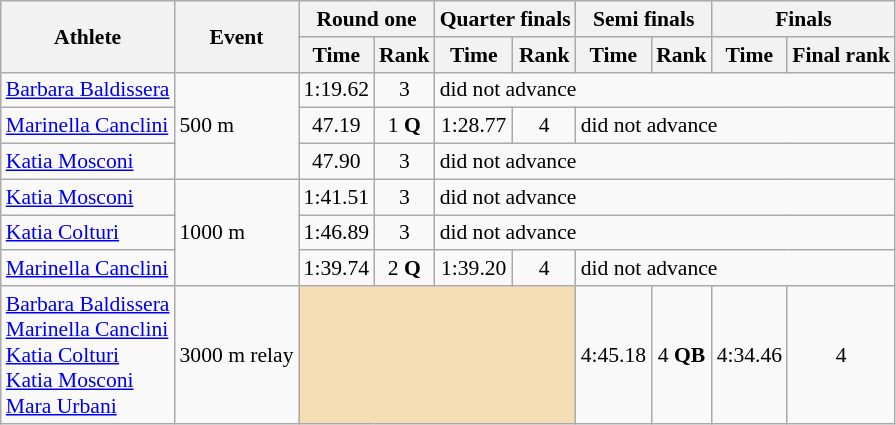<table class="wikitable" style="font-size:90%">
<tr>
<th rowspan="2">Athlete</th>
<th rowspan="2">Event</th>
<th colspan="2">Round one</th>
<th colspan="2">Quarter finals</th>
<th colspan="2">Semi finals</th>
<th colspan="2">Finals</th>
</tr>
<tr>
<th>Time</th>
<th>Rank</th>
<th>Time</th>
<th>Rank</th>
<th>Time</th>
<th>Rank</th>
<th>Time</th>
<th>Final rank</th>
</tr>
<tr>
<td><a href='#'>Barbara Baldissera</a></td>
<td rowspan="3">500 m</td>
<td align="center">1:19.62</td>
<td align="center">3</td>
<td colspan="6">did not advance</td>
</tr>
<tr>
<td><a href='#'>Marinella Canclini</a></td>
<td align="center">47.19</td>
<td align="center">1 <strong>Q</strong></td>
<td align="center">1:28.77</td>
<td align="center">4</td>
<td colspan="4">did not advance</td>
</tr>
<tr>
<td><a href='#'>Katia Mosconi</a></td>
<td align="center">47.90</td>
<td align="center">3</td>
<td colspan="6">did not advance</td>
</tr>
<tr>
<td><a href='#'>Katia Mosconi</a></td>
<td rowspan="3">1000 m</td>
<td align="center">1:41.51</td>
<td align="center">3</td>
<td colspan="6">did not advance</td>
</tr>
<tr>
<td><a href='#'>Katia Colturi</a></td>
<td align="center">1:46.89</td>
<td align="center">3</td>
<td colspan="6">did not advance</td>
</tr>
<tr>
<td><a href='#'>Marinella Canclini</a></td>
<td align="center">1:39.74</td>
<td align="center">2 <strong>Q</strong></td>
<td align="center">1:39.20</td>
<td align="center">4</td>
<td colspan="4">did not advance</td>
</tr>
<tr>
<td><a href='#'>Barbara Baldissera</a><br><a href='#'>Marinella Canclini</a><br><a href='#'>Katia Colturi</a><br><a href='#'>Katia Mosconi</a><br><a href='#'>Mara Urbani</a></td>
<td>3000 m relay</td>
<td colspan=4 bgcolor=wheat></td>
<td align=center>4:45.18</td>
<td align=center>4 <strong>QB</strong></td>
<td align=center>4:34.46</td>
<td align=center>4</td>
</tr>
</table>
